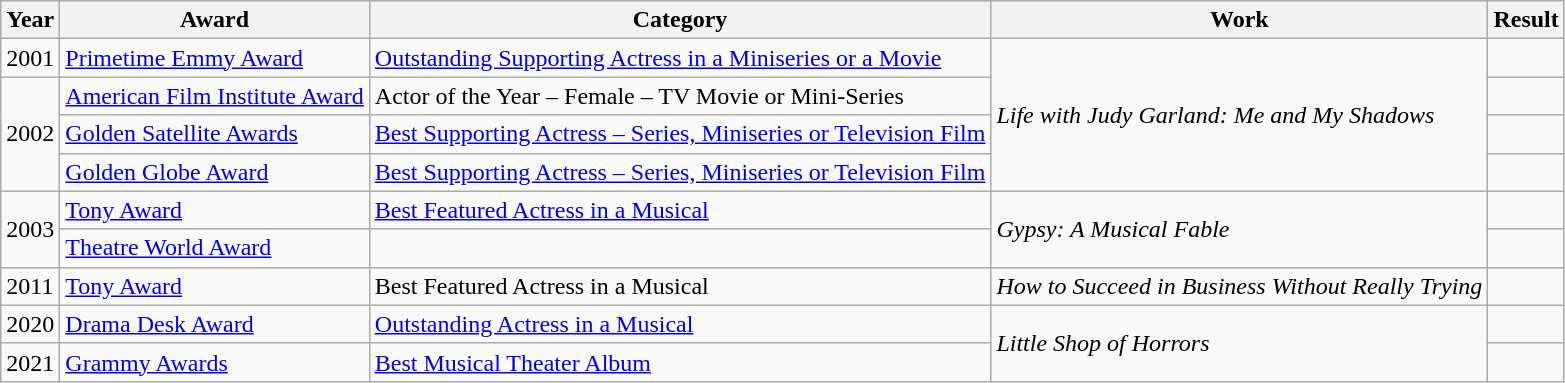<table class="wikitable sortable">
<tr>
<th>Year</th>
<th>Award</th>
<th>Category</th>
<th>Work</th>
<th>Result</th>
</tr>
<tr>
<td>2001</td>
<td><a href='#'>Primetime Emmy Award</a></td>
<td><a href='#'>Outstanding Supporting Actress in a Miniseries or a Movie</a></td>
<td rowspan="4"><em>Life with Judy Garland: Me and My Shadows</em></td>
<td></td>
</tr>
<tr>
<td rowspan="3">2002</td>
<td><a href='#'>American Film Institute Award</a></td>
<td>Actor of the Year – Female – TV Movie or Mini-Series</td>
<td></td>
</tr>
<tr>
<td><a href='#'>Golden Satellite Awards</a></td>
<td><a href='#'>Best Supporting Actress – Series, Miniseries or Television Film</a></td>
<td></td>
</tr>
<tr>
<td><a href='#'>Golden Globe Award</a></td>
<td><a href='#'>Best Supporting Actress – Series, Miniseries or Television Film</a></td>
<td></td>
</tr>
<tr>
<td rowspan="2">2003</td>
<td><a href='#'>Tony Award</a></td>
<td><a href='#'>Best Featured Actress in a Musical</a></td>
<td rowspan="2"><em>Gypsy: A Musical Fable</em></td>
<td></td>
</tr>
<tr>
<td><a href='#'>Theatre World Award</a></td>
<td></td>
<td></td>
</tr>
<tr>
<td>2011</td>
<td><a href='#'>Tony Award</a></td>
<td>Best Featured Actress in a Musical</td>
<td><em>How to Succeed in Business Without Really Trying</em></td>
<td></td>
</tr>
<tr>
<td>2020</td>
<td><a href='#'>Drama Desk Award</a></td>
<td><a href='#'>Outstanding Actress in a Musical</a></td>
<td rowspan="2"><em>Little Shop of Horrors</em></td>
<td></td>
</tr>
<tr>
<td>2021</td>
<td><a href='#'>Grammy Awards</a></td>
<td><a href='#'>Best Musical Theater Album</a></td>
<td></td>
</tr>
</table>
